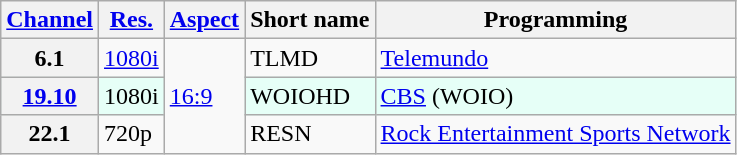<table class="wikitable">
<tr>
<th scope="col"><a href='#'>Channel</a></th>
<th scope="col"><a href='#'>Res.</a></th>
<th scope="col"><a href='#'>Aspect</a></th>
<th scope="col">Short name</th>
<th scope="col">Programming</th>
</tr>
<tr>
<th scope="row">6.1</th>
<td><a href='#'>1080i</a></td>
<td rowspan="3"><a href='#'>16:9</a></td>
<td>TLMD</td>
<td><a href='#'>Telemundo</a></td>
</tr>
<tr style="background-color: #E6FFF7;">
<th scope="row"><a href='#'>19.10</a></th>
<td>1080i</td>
<td>WOIOHD</td>
<td><a href='#'>CBS</a> (WOIO)</td>
</tr>
<tr>
<th scope="row">22.1</th>
<td>720p</td>
<td>RESN</td>
<td><a href='#'>Rock Entertainment Sports Network</a></td>
</tr>
</table>
